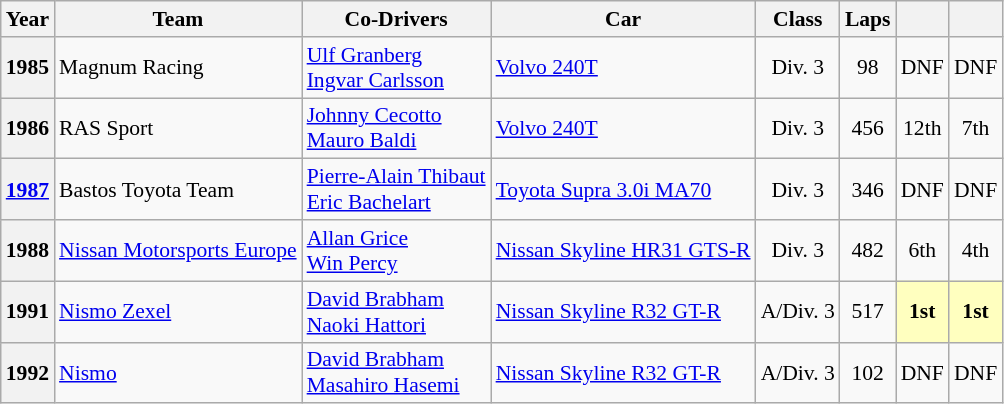<table class="wikitable" style="text-align:center; font-size:90%">
<tr>
<th>Year</th>
<th>Team</th>
<th>Co-Drivers</th>
<th>Car</th>
<th>Class</th>
<th>Laps</th>
<th></th>
<th></th>
</tr>
<tr>
<th>1985</th>
<td align="left"> Magnum Racing</td>
<td align="left"> <a href='#'>Ulf Granberg</a><br> <a href='#'>Ingvar Carlsson</a></td>
<td align="left"><a href='#'>Volvo 240T</a></td>
<td>Div. 3</td>
<td>98</td>
<td>DNF</td>
<td>DNF</td>
</tr>
<tr>
<th>1986</th>
<td align="left"> RAS Sport</td>
<td align="left"> <a href='#'>Johnny Cecotto</a><br> <a href='#'>Mauro Baldi</a></td>
<td align="left"><a href='#'>Volvo 240T</a></td>
<td>Div. 3</td>
<td>456</td>
<td>12th</td>
<td>7th</td>
</tr>
<tr>
<th><a href='#'>1987</a></th>
<td align="left"> Bastos Toyota Team</td>
<td align="left"> <a href='#'>Pierre-Alain Thibaut</a><br> <a href='#'>Eric Bachelart</a></td>
<td align="left"><a href='#'>Toyota Supra 3.0i MA70</a></td>
<td>Div. 3</td>
<td>346</td>
<td>DNF</td>
<td>DNF</td>
</tr>
<tr>
<th>1988</th>
<td align="left"> <a href='#'>Nissan Motorsports Europe</a></td>
<td align="left"> <a href='#'>Allan Grice</a><br> <a href='#'>Win Percy</a></td>
<td align="left"><a href='#'>Nissan Skyline HR31 GTS-R</a></td>
<td>Div. 3</td>
<td>482</td>
<td>6th</td>
<td>4th</td>
</tr>
<tr>
<th>1991</th>
<td align="left"> <a href='#'>Nismo Zexel</a></td>
<td align="left"> <a href='#'>David Brabham</a><br> <a href='#'>Naoki Hattori</a></td>
<td align="left"><a href='#'>Nissan Skyline R32 GT-R</a></td>
<td>A/Div. 3</td>
<td>517</td>
<td style="background:#ffffbf;"><strong>1st</strong></td>
<td style="background:#ffffbf;"><strong>1st</strong></td>
</tr>
<tr>
<th>1992</th>
<td align="left"> <a href='#'>Nismo</a></td>
<td align="left"> <a href='#'>David Brabham</a><br> <a href='#'>Masahiro Hasemi</a></td>
<td align="left"><a href='#'>Nissan Skyline R32 GT-R</a></td>
<td>A/Div. 3</td>
<td>102</td>
<td>DNF</td>
<td>DNF</td>
</tr>
</table>
